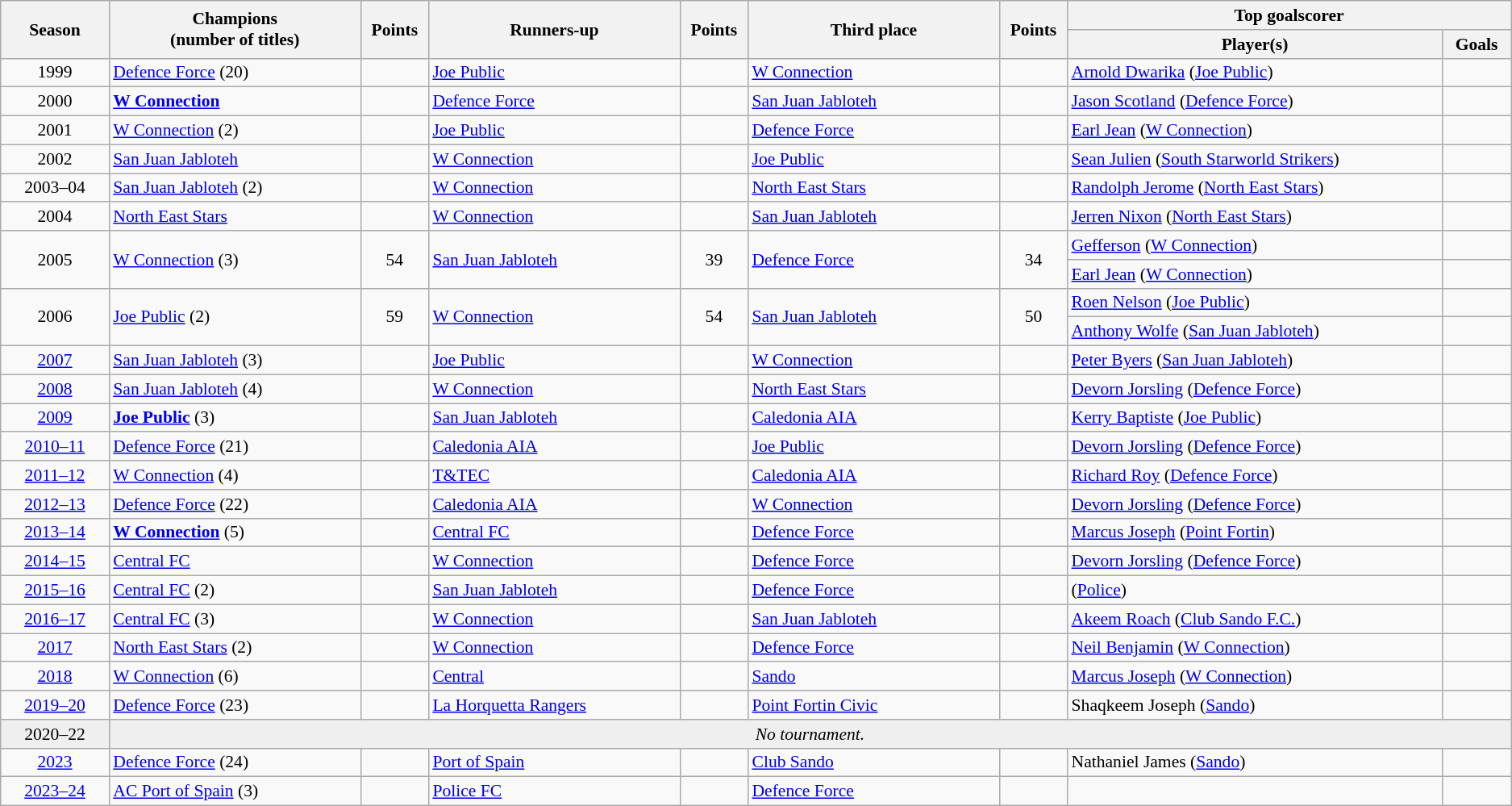<table class="wikitable" style="text-align:left; font-size:90%;">
<tr>
<th rowspan=2 width=5%>Season</th>
<th rowspan=2 width=11.6%>Champions<br>(number of titles)</th>
<th rowspan=2 width=2%>Points</th>
<th rowspan=2 width=11.6%>Runners-up</th>
<th rowspan=2 width=2%>Points</th>
<th rowspan=2 width=11.6%>Third place</th>
<th rowspan=2 width=2%>Points</th>
<th colspan=2 width=20%>Top goalscorer</th>
</tr>
<tr>
<th width=260>Player(s)</th>
<th>Goals</th>
</tr>
<tr>
<td align=center>1999</td>
<td><a href='#'>Defence Force</a> (20)</td>
<td></td>
<td><a href='#'>Joe Public</a></td>
<td></td>
<td><a href='#'>W Connection</a></td>
<td></td>
<td align="left"> <a href='#'>Arnold Dwarika</a> (<a href='#'>Joe Public</a>)</td>
<td></td>
</tr>
<tr>
<td align=center>2000</td>
<td><strong><a href='#'>W Connection</a></strong></td>
<td></td>
<td><a href='#'>Defence Force</a></td>
<td></td>
<td><a href='#'>San Juan Jabloteh</a></td>
<td></td>
<td align="left"> <a href='#'>Jason Scotland</a> (<a href='#'>Defence Force</a>)</td>
<td></td>
</tr>
<tr>
<td align=center>2001</td>
<td><a href='#'>W Connection</a> (2)</td>
<td></td>
<td><a href='#'>Joe Public</a></td>
<td></td>
<td><a href='#'>Defence Force</a></td>
<td></td>
<td align="left"> <a href='#'>Earl Jean</a> (<a href='#'>W Connection</a>)</td>
<td></td>
</tr>
<tr>
<td align=center>2002</td>
<td><a href='#'>San Juan Jabloteh</a></td>
<td></td>
<td><a href='#'>W Connection</a></td>
<td></td>
<td><a href='#'>Joe Public</a></td>
<td></td>
<td align="left"> <a href='#'>Sean Julien</a> (<a href='#'>South Starworld Strikers</a>)</td>
<td></td>
</tr>
<tr>
<td align=center>2003–04</td>
<td><a href='#'>San Juan Jabloteh</a> (2)</td>
<td></td>
<td><a href='#'>W Connection</a></td>
<td></td>
<td><a href='#'>North East Stars</a></td>
<td></td>
<td align="left"> <a href='#'>Randolph Jerome</a> (<a href='#'>North East Stars</a>)</td>
<td></td>
</tr>
<tr>
<td align=center>2004</td>
<td><a href='#'>North East Stars</a></td>
<td></td>
<td><a href='#'>W Connection</a></td>
<td></td>
<td><a href='#'>San Juan Jabloteh</a></td>
<td></td>
<td align="left"> <a href='#'>Jerren Nixon</a> (<a href='#'>North East Stars</a>)</td>
<td></td>
</tr>
<tr>
<td rowspan="2" align=center>2005</td>
<td rowspan="2"><a href='#'>W Connection</a> (3)</td>
<td rowspan="2" style="text-align:center;">54</td>
<td rowspan="2"><a href='#'>San Juan Jabloteh</a></td>
<td rowspan="2" style="text-align:center;">39</td>
<td rowspan="2"><a href='#'>Defence Force</a></td>
<td rowspan="2" style="text-align:center;">34</td>
<td align="left"> <a href='#'>Gefferson</a> (<a href='#'>W Connection</a>)</td>
<td></td>
</tr>
<tr>
<td align="left"> <a href='#'>Earl Jean</a> (<a href='#'>W Connection</a>)</td>
<td></td>
</tr>
<tr>
<td rowspan="2" align=center>2006</td>
<td rowspan="2"><a href='#'>Joe Public</a> (2)</td>
<td rowspan="2" style="text-align:center;">59</td>
<td rowspan="2"><a href='#'>W Connection</a></td>
<td rowspan="2" style="text-align:center;">54</td>
<td rowspan="2"><a href='#'>San Juan Jabloteh</a></td>
<td rowspan="2" style="text-align:center;">50</td>
<td align="left"> <a href='#'>Roen Nelson</a> (<a href='#'>Joe Public</a>)</td>
<td></td>
</tr>
<tr>
<td align="left"> <a href='#'>Anthony Wolfe</a> (<a href='#'>San Juan Jabloteh</a>)</td>
<td></td>
</tr>
<tr>
<td align=center><a href='#'>2007</a></td>
<td><a href='#'>San Juan Jabloteh</a> (3)</td>
<td></td>
<td><a href='#'>Joe Public</a></td>
<td></td>
<td><a href='#'>W Connection</a></td>
<td></td>
<td align="left"> <a href='#'>Peter Byers</a> (<a href='#'>San Juan Jabloteh</a>)</td>
<td></td>
</tr>
<tr>
<td align=center><a href='#'>2008</a></td>
<td><a href='#'>San Juan Jabloteh</a> (4)</td>
<td></td>
<td><a href='#'>W Connection</a></td>
<td></td>
<td><a href='#'>North East Stars</a></td>
<td></td>
<td align="left"> <a href='#'>Devorn Jorsling</a> (<a href='#'>Defence Force</a>)</td>
<td></td>
</tr>
<tr>
<td align=center><a href='#'>2009</a></td>
<td><strong><a href='#'>Joe Public</a></strong> (3)</td>
<td></td>
<td><a href='#'>San Juan Jabloteh</a></td>
<td></td>
<td><a href='#'>Caledonia AIA</a></td>
<td></td>
<td align="left"> <a href='#'>Kerry Baptiste</a> (<a href='#'>Joe Public</a>)</td>
<td></td>
</tr>
<tr>
<td align=center><a href='#'>2010–11</a></td>
<td><a href='#'>Defence Force</a> (21)</td>
<td></td>
<td><a href='#'>Caledonia AIA</a></td>
<td></td>
<td><a href='#'>Joe Public</a></td>
<td></td>
<td align="left"> <a href='#'>Devorn Jorsling</a> (<a href='#'>Defence Force</a>)</td>
<td></td>
</tr>
<tr>
<td align=center><a href='#'>2011–12</a></td>
<td><a href='#'>W Connection</a> (4)</td>
<td></td>
<td><a href='#'>T&TEC</a></td>
<td></td>
<td><a href='#'>Caledonia AIA</a></td>
<td></td>
<td align="left"> <a href='#'>Richard Roy</a> (<a href='#'>Defence Force</a>)</td>
<td></td>
</tr>
<tr>
<td align=center><a href='#'>2012–13</a></td>
<td><a href='#'>Defence Force</a> (22)</td>
<td></td>
<td><a href='#'>Caledonia AIA</a></td>
<td></td>
<td><a href='#'>W Connection</a></td>
<td></td>
<td align="left"> <a href='#'>Devorn Jorsling</a> (<a href='#'>Defence Force</a>)</td>
<td></td>
</tr>
<tr>
<td align=center><a href='#'>2013–14</a></td>
<td><strong><a href='#'>W Connection</a></strong> (5)</td>
<td></td>
<td><a href='#'>Central FC</a></td>
<td></td>
<td><a href='#'>Defence Force</a></td>
<td></td>
<td align="left"> <a href='#'>Marcus Joseph</a> (<a href='#'>Point Fortin</a>)</td>
<td></td>
</tr>
<tr>
<td align=center><a href='#'>2014–15</a></td>
<td><a href='#'>Central FC</a></td>
<td></td>
<td><a href='#'>W Connection</a></td>
<td></td>
<td><a href='#'>Defence Force</a></td>
<td></td>
<td align="left"> <a href='#'>Devorn Jorsling</a> (<a href='#'>Defence Force</a>)</td>
<td></td>
</tr>
<tr>
<td align=center><a href='#'>2015–16</a></td>
<td><a href='#'>Central FC</a> (2)</td>
<td></td>
<td><a href='#'>San Juan Jabloteh</a></td>
<td></td>
<td><a href='#'>Defence Force</a></td>
<td></td>
<td align="left">  (<a href='#'>Police</a>)</td>
<td></td>
</tr>
<tr>
<td align=center><a href='#'>2016–17</a></td>
<td><a href='#'>Central FC</a> (3)</td>
<td></td>
<td><a href='#'>W Connection</a></td>
<td></td>
<td><a href='#'>San Juan Jabloteh</a></td>
<td></td>
<td align="left"> <a href='#'>Akeem Roach</a> (<a href='#'>Club Sando F.C.</a>)</td>
<td></td>
</tr>
<tr>
<td align=center><a href='#'>2017</a></td>
<td><a href='#'>North East Stars</a> (2)</td>
<td></td>
<td><a href='#'>W Connection</a></td>
<td></td>
<td><a href='#'>Defence Force</a></td>
<td></td>
<td align="left"> <a href='#'>Neil Benjamin</a> (<a href='#'>W Connection</a>)</td>
<td></td>
</tr>
<tr>
<td align=center><a href='#'>2018</a></td>
<td><a href='#'>W Connection</a> (6)</td>
<td></td>
<td><a href='#'>Central</a></td>
<td></td>
<td><a href='#'>Sando</a></td>
<td></td>
<td align="left"> <a href='#'>Marcus Joseph</a> (<a href='#'>W Connection</a>)</td>
<td></td>
</tr>
<tr>
<td align=center><a href='#'>2019–20</a></td>
<td><a href='#'>Defence Force</a> (23)</td>
<td></td>
<td><a href='#'>La Horquetta Rangers</a></td>
<td></td>
<td><a href='#'>Point Fortin Civic</a></td>
<td></td>
<td align="left"> Shaqkeem Joseph (<a href='#'>Sando</a>)</td>
<td></td>
</tr>
<tr bgcolor=#efefef>
<td align=center>2020–22</td>
<td colspan="8" style="text-align:center;"><em>No tournament.</em></td>
</tr>
<tr>
<td align=center><a href='#'>2023</a></td>
<td><a href='#'>Defence Force</a> (24)</td>
<td></td>
<td><a href='#'>Port of Spain</a></td>
<td></td>
<td><a href='#'>Club Sando</a></td>
<td></td>
<td align="left"> Nathaniel James (<a href='#'>Sando</a>)</td>
<td></td>
</tr>
<tr>
<td align=center><a href='#'>2023–24</a></td>
<td><a href='#'>AC Port of Spain</a> (3)</td>
<td></td>
<td><a href='#'>Police FC</a></td>
<td></td>
<td><a href='#'>Defence Force</a></td>
<td></td>
<td align="left"></td>
<td></td>
</tr>
</table>
